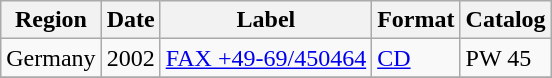<table class="wikitable">
<tr>
<th>Region</th>
<th>Date</th>
<th>Label</th>
<th>Format</th>
<th>Catalog</th>
</tr>
<tr>
<td>Germany</td>
<td>2002</td>
<td><a href='#'>FAX +49-69/450464</a></td>
<td><a href='#'>CD</a></td>
<td>PW 45</td>
</tr>
<tr>
</tr>
</table>
